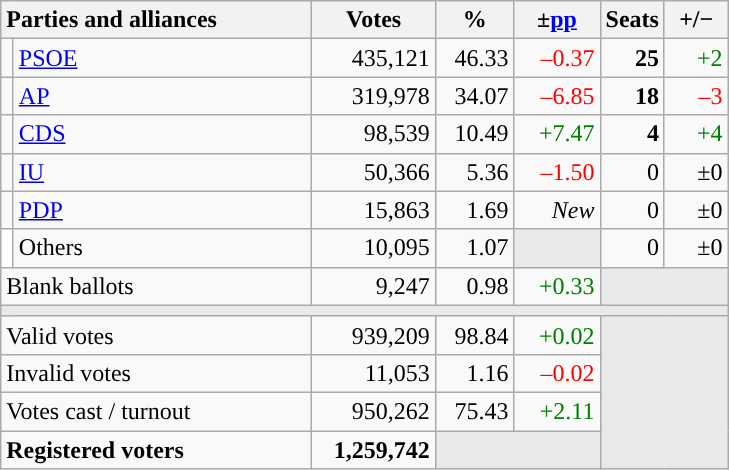<table class="wikitable" style="text-align:right;">
<tr>
<th style="text-align:left;" colspan="2" width="200">Parties and alliances</th>
<th width="75">Votes</th>
<th width="45">%</th>
<th width="45">±<a href='#'>pp</a></th>
<th width="35">Seats</th>
<th width="35">+/−</th>
</tr>
<tr>
<td width="1" style="color:inherit;background:"></td>
<td align="left"><a href='#'>PSOE</a></td>
<td>435,121</td>
<td>46.33</td>
<td style="color:red;">–0.37</td>
<td><strong>25</strong></td>
<td style="color:green;">+2</td>
</tr>
<tr>
<td style="color:inherit;background:"></td>
<td align="left"><a href='#'>AP</a></td>
<td>319,978</td>
<td>34.07</td>
<td style="color:red;">–6.85</td>
<td><strong>18</strong></td>
<td style="color:red;">–3</td>
</tr>
<tr>
<td style="color:inherit;background:"></td>
<td align="left"><a href='#'>CDS</a></td>
<td>98,539</td>
<td>10.49</td>
<td style="color:green;">+7.47</td>
<td><strong>4</strong></td>
<td style="color:green;">+4</td>
</tr>
<tr>
<td style="color:inherit;background:"></td>
<td align="left"><a href='#'>IU</a></td>
<td>50,366</td>
<td>5.36</td>
<td style="color:red;">–1.50</td>
<td>0</td>
<td>±0</td>
</tr>
<tr>
<td style="color:inherit;background:"></td>
<td align="left"><a href='#'>PDP</a></td>
<td>15,863</td>
<td>1.69</td>
<td><em>New</em></td>
<td>0</td>
<td>±0</td>
</tr>
<tr>
<td bgcolor="white"></td>
<td align="left">Others</td>
<td>10,095</td>
<td>1.07</td>
<td bgcolor="#E9E9E9"></td>
<td>0</td>
<td>±0</td>
</tr>
<tr>
<td align="left" colspan="2">Blank ballots</td>
<td>9,247</td>
<td>0.98</td>
<td width="50" style="color:green;">+0.33</td>
<td bgcolor="#E9E9E9" colspan="2"></td>
</tr>
<tr>
<td colspan="7" bgcolor="#E9E9E9"></td>
</tr>
<tr>
<td align="left" colspan="2">Valid votes</td>
<td>939,209</td>
<td>98.84</td>
<td style="color:green;">+0.02</td>
<td bgcolor="#E9E9E9" colspan="2" rowspan="4"></td>
</tr>
<tr>
<td align="left" colspan="2">Invalid votes</td>
<td>11,053</td>
<td>1.16</td>
<td style="color:red;">–0.02</td>
</tr>
<tr>
<td align="left" colspan="2">Votes cast / turnout</td>
<td>950,262</td>
<td>75.43</td>
<td style="color:green;">+2.11</td>
</tr>
<tr style="font-weight:bold;">
<td align="left" colspan="2">Registered voters</td>
<td>1,259,742</td>
<td bgcolor="#E9E9E9" colspan="2"></td>
</tr>
</table>
